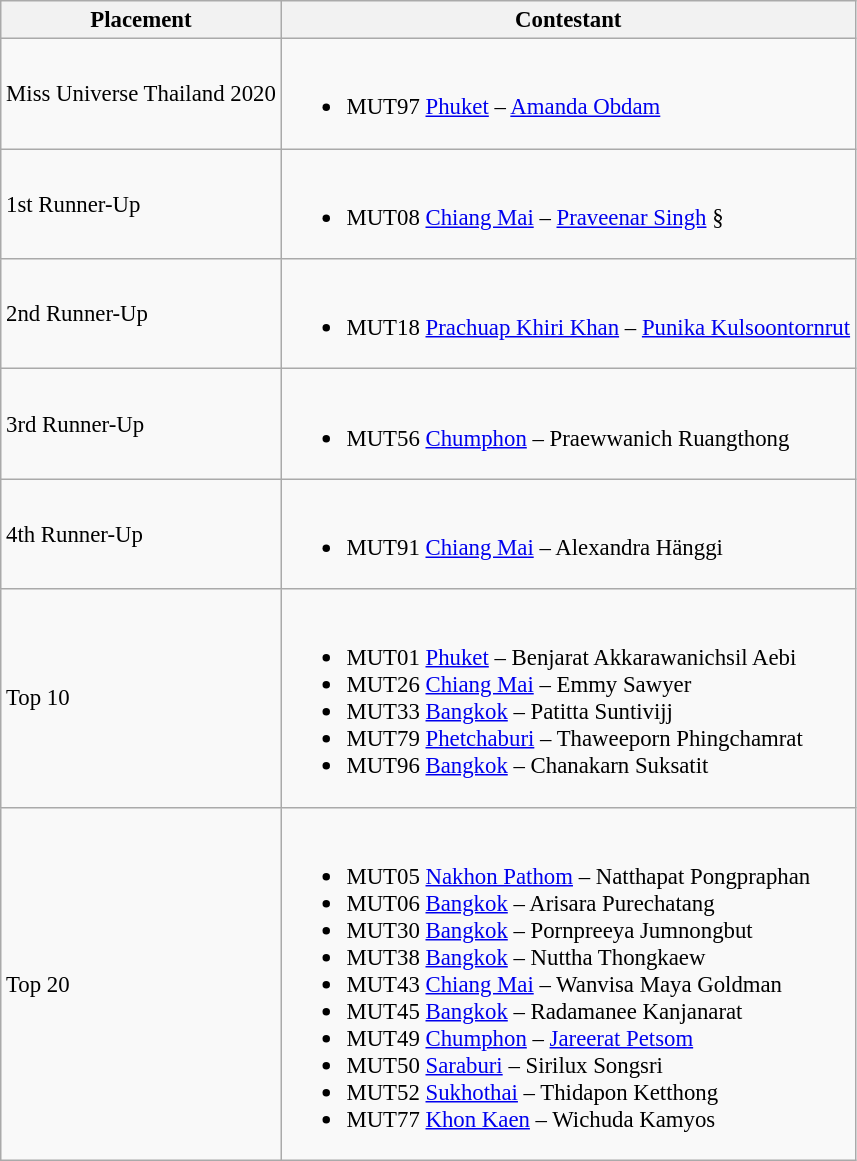<table class="wikitable" style="font-size: 95%;">
<tr>
<th>Placement</th>
<th>Contestant</th>
</tr>
<tr>
<td>Miss Universe Thailand 2020</td>
<td><br><ul><li>MUT97 <a href='#'>Phuket</a> – <a href='#'>Amanda Obdam</a></li></ul></td>
</tr>
<tr>
<td>1st Runner-Up</td>
<td><br><ul><li>MUT08 <a href='#'>Chiang Mai</a> – <a href='#'>Praveenar Singh</a> §</li></ul></td>
</tr>
<tr>
<td>2nd Runner-Up</td>
<td><br><ul><li>MUT18 <a href='#'>Prachuap Khiri Khan</a> – <a href='#'>Punika Kulsoontornrut</a></li></ul></td>
</tr>
<tr>
<td>3rd Runner-Up</td>
<td><br><ul><li>MUT56 <a href='#'>Chumphon</a> – Praewwanich Ruangthong</li></ul></td>
</tr>
<tr>
<td>4th Runner-Up</td>
<td><br><ul><li>MUT91 <a href='#'>Chiang Mai</a> – Alexandra Hänggi</li></ul></td>
</tr>
<tr>
<td>Top 10</td>
<td><br><ul><li>MUT01 <a href='#'>Phuket</a> – Benjarat Akkarawanichsil Aebi</li><li>MUT26 <a href='#'>Chiang Mai</a> – Emmy Sawyer</li><li>MUT33 <a href='#'>Bangkok</a> – Patitta Suntivijj</li><li>MUT79 <a href='#'>Phetchaburi</a> – Thaweeporn Phingchamrat</li><li>MUT96 <a href='#'>Bangkok</a> – Chanakarn Suksatit</li></ul></td>
</tr>
<tr>
<td>Top 20</td>
<td><br><ul><li>MUT05 <a href='#'>Nakhon Pathom</a> – Natthapat Pongpraphan</li><li>MUT06 <a href='#'>Bangkok</a> – Arisara Purechatang</li><li>MUT30 <a href='#'>Bangkok</a> – Pornpreeya Jumnongbut</li><li>MUT38 <a href='#'>Bangkok</a> – Nuttha Thongkaew</li><li>MUT43 <a href='#'>Chiang Mai</a> – Wanvisa Maya Goldman</li><li>MUT45 <a href='#'>Bangkok</a> – Radamanee Kanjanarat</li><li>MUT49 <a href='#'>Chumphon</a> – <a href='#'>Jareerat Petsom</a></li><li>MUT50 <a href='#'>Saraburi</a> – Sirilux Songsri</li><li>MUT52 <a href='#'>Sukhothai</a> – Thidapon Ketthong</li><li>MUT77 <a href='#'>Khon Kaen</a> – Wichuda Kamyos</li></ul></td>
</tr>
</table>
